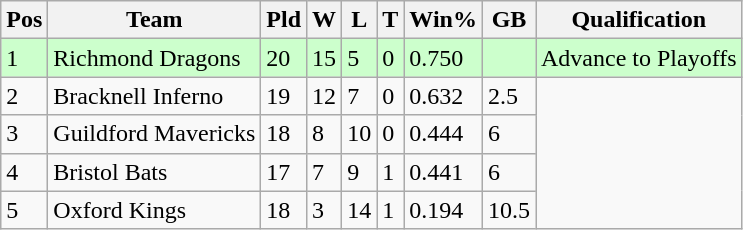<table class="wikitable">
<tr>
<th>Pos</th>
<th>Team</th>
<th>Pld</th>
<th>W</th>
<th>L</th>
<th>T</th>
<th>Win%</th>
<th>GB</th>
<th>Qualification</th>
</tr>
<tr style="background:#ccffcc;">
<td>1</td>
<td>Richmond Dragons</td>
<td>20</td>
<td>15</td>
<td>5</td>
<td>0</td>
<td>0.750</td>
<td></td>
<td>Advance to Playoffs</td>
</tr>
<tr>
<td>2</td>
<td>Bracknell Inferno</td>
<td>19</td>
<td>12</td>
<td>7</td>
<td>0</td>
<td>0.632</td>
<td>2.5</td>
<td rowspan="4"></td>
</tr>
<tr>
<td>3</td>
<td>Guildford Mavericks</td>
<td>18</td>
<td>8</td>
<td>10</td>
<td>0</td>
<td>0.444</td>
<td>6</td>
</tr>
<tr>
<td>4</td>
<td>Bristol Bats</td>
<td>17</td>
<td>7</td>
<td>9</td>
<td>1</td>
<td>0.441</td>
<td>6</td>
</tr>
<tr>
<td>5</td>
<td>Oxford Kings</td>
<td>18</td>
<td>3</td>
<td>14</td>
<td>1</td>
<td>0.194</td>
<td>10.5</td>
</tr>
</table>
